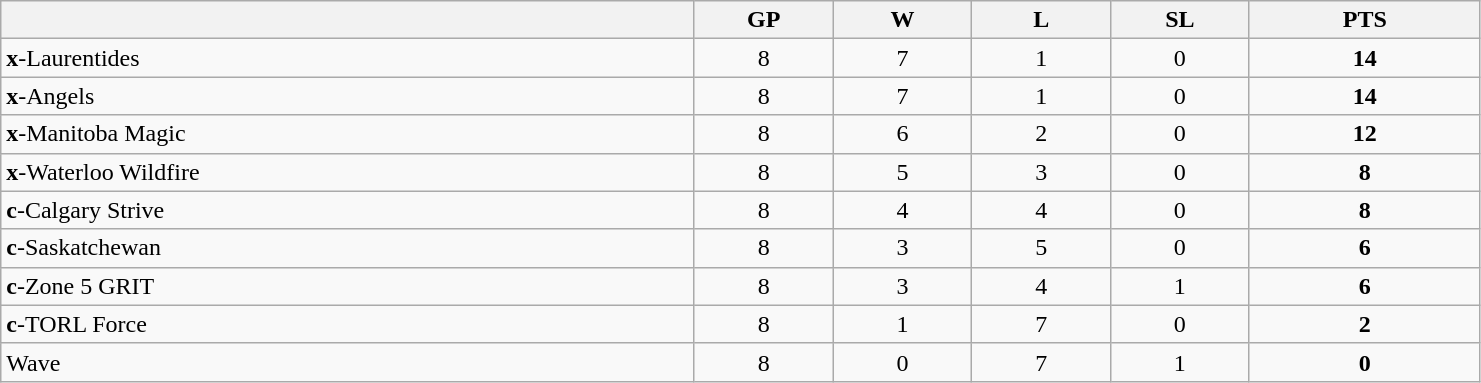<table class="wikitable" style="text-align:center">
<tr>
<th bgcolor="#DDDDFF" width="15%"></th>
<th bgcolor="#DDDDFF" width="3%">GP</th>
<th bgcolor="#DDDDFF" width="3%">W</th>
<th bgcolor="#DDDDFF" width="3%">L</th>
<th bgcolor="#DDDDFF" width="3%">SL</th>
<th bgcolor="#DDDDFF" width="5%">PTS</th>
</tr>
<tr>
<td align=left><strong>x</strong>-Laurentides</td>
<td>8</td>
<td>7</td>
<td>1</td>
<td>0</td>
<td><strong>14</strong></td>
</tr>
<tr>
<td align=left><strong>x</strong>-Angels</td>
<td>8</td>
<td>7</td>
<td>1</td>
<td>0</td>
<td><strong>14</strong></td>
</tr>
<tr>
<td align=left><strong>x</strong>-Manitoba Magic</td>
<td>8</td>
<td>6</td>
<td>2</td>
<td>0</td>
<td><strong>12</strong></td>
</tr>
<tr>
<td align=left><strong>x</strong>-Waterloo Wildfire</td>
<td>8</td>
<td>5</td>
<td>3</td>
<td>0</td>
<td><strong>8</strong></td>
</tr>
<tr>
<td align=left><strong>c</strong>-Calgary Strive</td>
<td>8</td>
<td>4</td>
<td>4</td>
<td>0</td>
<td><strong>8</strong></td>
</tr>
<tr>
<td align=left><strong>c</strong>-Saskatchewan</td>
<td>8</td>
<td>3</td>
<td>5</td>
<td>0</td>
<td><strong>6</strong></td>
</tr>
<tr>
<td align=left><strong>c</strong>-Zone 5 GRIT</td>
<td>8</td>
<td>3</td>
<td>4</td>
<td>1</td>
<td><strong>6</strong></td>
</tr>
<tr>
<td align=left><strong>c</strong>-TORL Force</td>
<td>8</td>
<td>1</td>
<td>7</td>
<td>0</td>
<td><strong>2</strong></td>
</tr>
<tr>
<td align=left>Wave</td>
<td>8</td>
<td>0</td>
<td>7</td>
<td>1</td>
<td><strong>0</strong></td>
</tr>
</table>
